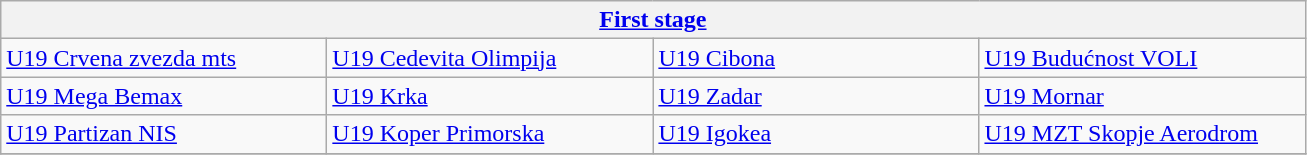<table class="wikitable" style="white-space: nowrap;">
<tr>
<th colspan=4><a href='#'>First stage</a></th>
</tr>
<tr>
<td width=210> <a href='#'>U19 Crvena zvezda mts</a></td>
<td width=210> <a href='#'>U19 Cedevita Olimpija</a></td>
<td width=210> <a href='#'>U19 Cibona</a></td>
<td width=210> <a href='#'>U19 Budućnost VOLI</a></td>
</tr>
<tr>
<td width=210> <a href='#'>U19 Mega Bemax</a></td>
<td width=210> <a href='#'>U19 Krka</a></td>
<td width=210> <a href='#'>U19 Zadar</a></td>
<td width=210> <a href='#'>U19 Mornar</a></td>
</tr>
<tr>
<td width=210> <a href='#'>U19 Partizan NIS</a></td>
<td width=210> <a href='#'>U19 Koper Primorska</a></td>
<td width=210> <a href='#'>U19 Igokea</a></td>
<td width=210> <a href='#'>U19 MZT Skopje Aerodrom</a></td>
</tr>
<tr>
</tr>
</table>
